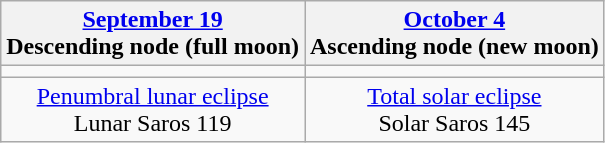<table class="wikitable">
<tr>
<th><a href='#'>September 19</a><br>Descending node (full moon)<br></th>
<th><a href='#'>October 4</a><br>Ascending node (new moon)<br></th>
</tr>
<tr>
<td></td>
<td></td>
</tr>
<tr align=center>
<td><a href='#'>Penumbral lunar eclipse</a><br>Lunar Saros 119</td>
<td><a href='#'>Total solar eclipse</a><br>Solar Saros 145</td>
</tr>
</table>
